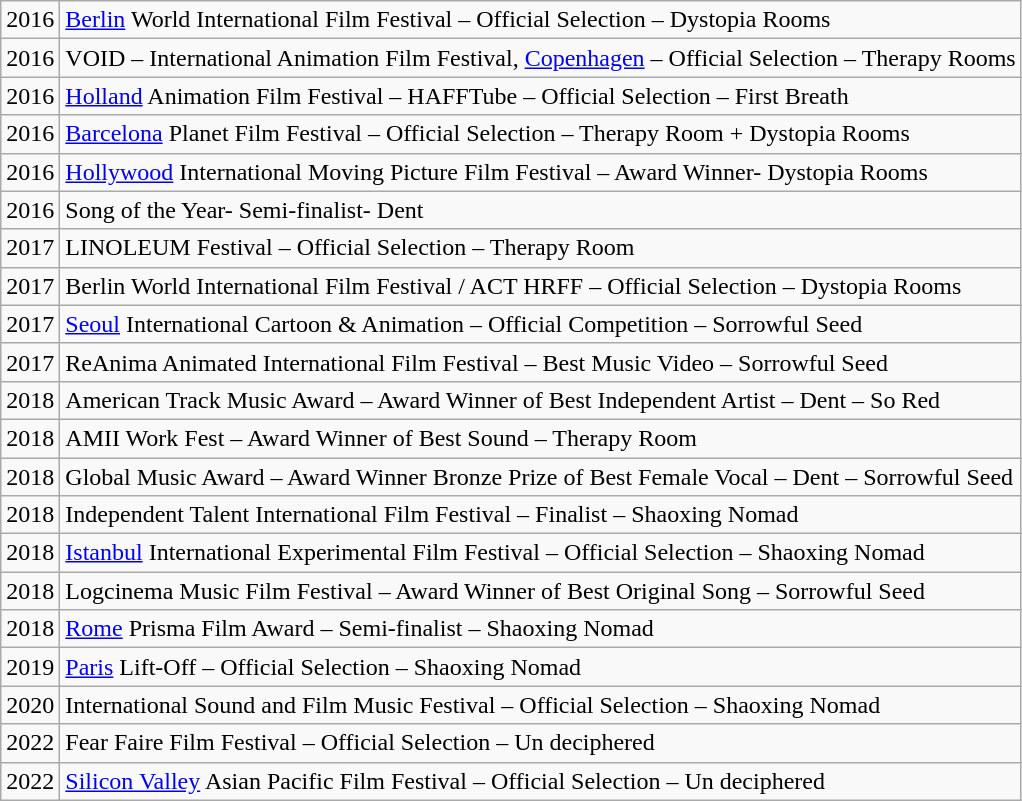<table class="wikitable">
<tr>
<td>2016</td>
<td><a href='#'>Berlin</a> World International Film Festival – Official Selection – Dystopia Rooms</td>
</tr>
<tr>
<td>2016</td>
<td>VOID – International Animation Film Festival, <a href='#'>Copenhagen</a> – Official Selection – Therapy Rooms</td>
</tr>
<tr>
<td>2016</td>
<td><a href='#'>Holland</a> Animation Film Festival – HAFFTube – Official Selection – First Breath</td>
</tr>
<tr>
<td>2016</td>
<td><a href='#'>Barcelona</a> Planet Film Festival – Official Selection – Therapy Room + Dystopia Rooms</td>
</tr>
<tr>
<td>2016</td>
<td><a href='#'>Hollywood</a> International Moving Picture Film Festival – Award Winner- Dystopia Rooms</td>
</tr>
<tr>
<td>2016</td>
<td>Song of the Year- Semi-finalist- Dent</td>
</tr>
<tr>
<td>2017</td>
<td>LINOLEUM Festival – Official Selection – Therapy Room</td>
</tr>
<tr>
<td>2017</td>
<td>Berlin World International Film Festival / ACT HRFF – Official Selection – Dystopia Rooms</td>
</tr>
<tr>
<td>2017</td>
<td><a href='#'>Seoul</a> International Cartoon & Animation – Official Competition – Sorrowful Seed</td>
</tr>
<tr>
<td>2017</td>
<td>ReAnima Animated International Film Festival – Best Music Video – Sorrowful Seed</td>
</tr>
<tr>
<td>2018</td>
<td>American Track Music Award – Award Winner of Best Independent Artist – Dent – So Red</td>
</tr>
<tr>
<td>2018</td>
<td>AMII Work Fest – Award Winner of Best Sound – Therapy Room</td>
</tr>
<tr>
<td>2018</td>
<td>Global Music Award – Award Winner Bronze Prize of Best Female Vocal – Dent – Sorrowful Seed</td>
</tr>
<tr>
<td>2018</td>
<td>Independent Talent International Film Festival – Finalist – Shaoxing Nomad</td>
</tr>
<tr>
<td>2018</td>
<td><a href='#'>Istanbul</a> International Experimental Film Festival – Official Selection – Shaoxing Nomad</td>
</tr>
<tr>
<td>2018</td>
<td>Logcinema Music Film Festival – Award Winner of Best Original Song – Sorrowful Seed</td>
</tr>
<tr>
<td>2018</td>
<td><a href='#'>Rome</a> Prisma Film Award – Semi-finalist – Shaoxing Nomad</td>
</tr>
<tr>
<td>2019</td>
<td><a href='#'>Paris</a> Lift-Off – Official Selection – Shaoxing Nomad</td>
</tr>
<tr>
<td>2020</td>
<td>International Sound and Film Music Festival – Official Selection – Shaoxing Nomad</td>
</tr>
<tr>
<td>2022</td>
<td>Fear Faire Film Festival – Official Selection – Un deciphered</td>
</tr>
<tr>
<td>2022</td>
<td><a href='#'>Silicon Valley</a> Asian Pacific Film Festival – Official Selection – Un deciphered</td>
</tr>
</table>
